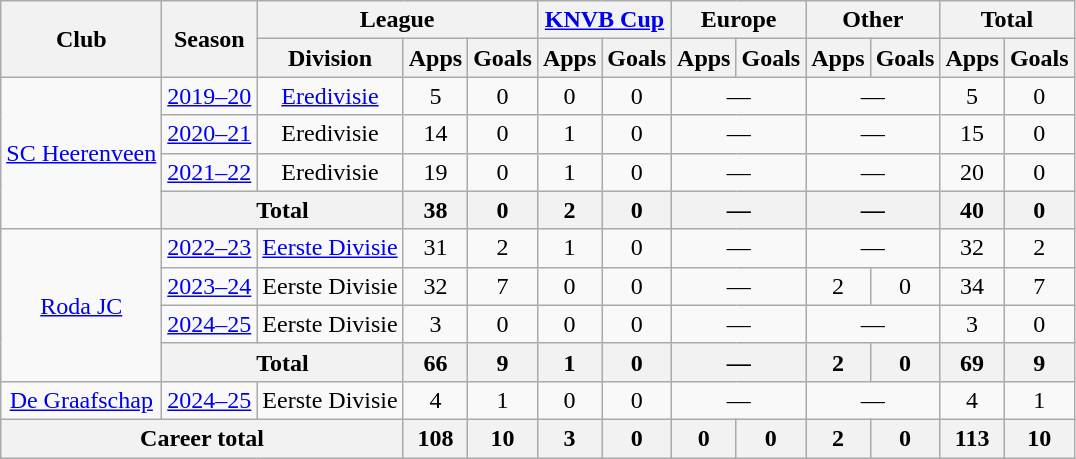<table class="wikitable" style="text-align:center">
<tr>
<th rowspan="2">Club</th>
<th rowspan="2">Season</th>
<th colspan="3">League</th>
<th colspan="2"><a href='#'>KNVB Cup</a></th>
<th colspan="2">Europe</th>
<th colspan="2">Other</th>
<th colspan="2">Total</th>
</tr>
<tr>
<th>Division</th>
<th>Apps</th>
<th>Goals</th>
<th>Apps</th>
<th>Goals</th>
<th>Apps</th>
<th>Goals</th>
<th>Apps</th>
<th>Goals</th>
<th>Apps</th>
<th>Goals</th>
</tr>
<tr>
<td rowspan="4"><a href='#'>SC Heerenveen</a></td>
<td><a href='#'>2019–20</a></td>
<td><a href='#'>Eredivisie</a></td>
<td>5</td>
<td>0</td>
<td>0</td>
<td>0</td>
<td colspan="2">—</td>
<td colspan="2">—</td>
<td>5</td>
<td>0</td>
</tr>
<tr>
<td><a href='#'>2020–21</a></td>
<td>Eredivisie</td>
<td>14</td>
<td>0</td>
<td>1</td>
<td>0</td>
<td colspan="2">—</td>
<td colspan="2">—</td>
<td>15</td>
<td>0</td>
</tr>
<tr>
<td><a href='#'>2021–22</a></td>
<td>Eredivisie</td>
<td>19</td>
<td>0</td>
<td>1</td>
<td>0</td>
<td colspan="2">—</td>
<td colspan="2">—</td>
<td>20</td>
<td>0</td>
</tr>
<tr>
<th colspan="2">Total</th>
<th>38</th>
<th>0</th>
<th>2</th>
<th>0</th>
<th colspan="2">—</th>
<th colspan="2">—</th>
<th>40</th>
<th>0</th>
</tr>
<tr>
<td rowspan="4"><a href='#'>Roda JC</a></td>
<td><a href='#'>2022–23</a></td>
<td><a href='#'>Eerste Divisie</a></td>
<td>31</td>
<td>2</td>
<td>1</td>
<td>0</td>
<td colspan="2">—</td>
<td colspan="2">—</td>
<td>32</td>
<td>2</td>
</tr>
<tr>
<td><a href='#'>2023–24</a></td>
<td>Eerste Divisie</td>
<td>32</td>
<td>7</td>
<td>0</td>
<td>0</td>
<td colspan="2">—</td>
<td>2</td>
<td>0</td>
<td>34</td>
<td>7</td>
</tr>
<tr>
<td><a href='#'>2024–25</a></td>
<td>Eerste Divisie</td>
<td>3</td>
<td>0</td>
<td>0</td>
<td>0</td>
<td colspan="2">—</td>
<td colspan="2">—</td>
<td>3</td>
<td>0</td>
</tr>
<tr>
<th colspan="2">Total</th>
<th>66</th>
<th>9</th>
<th>1</th>
<th>0</th>
<th colspan="2">—</th>
<th>2</th>
<th>0</th>
<th>69</th>
<th>9</th>
</tr>
<tr>
<td rowspan="1"><a href='#'>De Graafschap</a></td>
<td><a href='#'>2024–25</a></td>
<td>Eerste Divisie</td>
<td>4</td>
<td>1</td>
<td>0</td>
<td>0</td>
<td colspan="2">—</td>
<td colspan="2">—</td>
<td>4</td>
<td>1</td>
</tr>
<tr>
<th colspan="3">Career total</th>
<th>108</th>
<th>10</th>
<th>3</th>
<th>0</th>
<th>0</th>
<th>0</th>
<th>2</th>
<th>0</th>
<th>113</th>
<th>10</th>
</tr>
</table>
